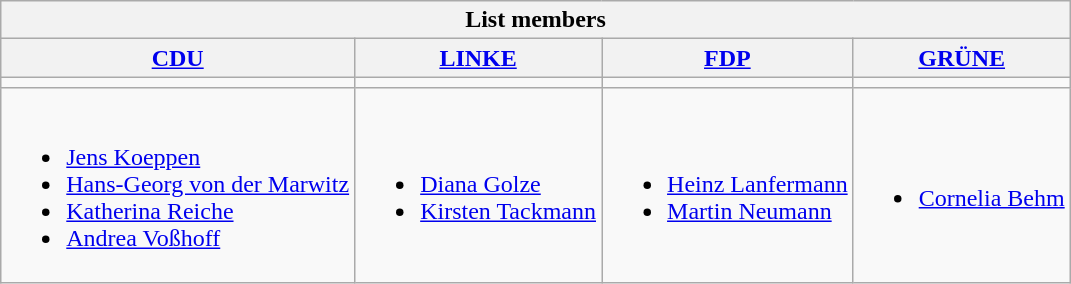<table class=wikitable>
<tr>
<th colspan=4>List members</th>
</tr>
<tr>
<th><a href='#'>CDU</a></th>
<th><a href='#'>LINKE</a></th>
<th><a href='#'>FDP</a></th>
<th><a href='#'>GRÜNE</a></th>
</tr>
<tr>
<td bgcolor=></td>
<td bgcolor=></td>
<td bgcolor=></td>
<td bgcolor=></td>
</tr>
<tr>
<td><br><ul><li><a href='#'>Jens Koeppen</a></li><li><a href='#'>Hans-Georg von der Marwitz</a></li><li><a href='#'>Katherina Reiche</a></li><li><a href='#'>Andrea Voßhoff</a></li></ul></td>
<td><br><ul><li><a href='#'>Diana Golze</a></li><li><a href='#'>Kirsten Tackmann</a></li></ul></td>
<td><br><ul><li><a href='#'>Heinz Lanfermann</a></li><li><a href='#'>Martin Neumann</a></li></ul></td>
<td><br><ul><li><a href='#'>Cornelia Behm</a></li></ul></td>
</tr>
</table>
